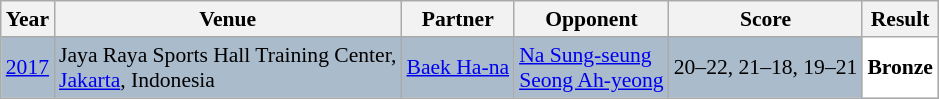<table class="sortable wikitable" style="font-size: 90%;">
<tr>
<th>Year</th>
<th>Venue</th>
<th>Partner</th>
<th>Opponent</th>
<th>Score</th>
<th>Result</th>
</tr>
<tr style="background:#AABBCC">
<td align="center"><a href='#'>2017</a></td>
<td align="left">Jaya Raya Sports Hall Training Center,<br><a href='#'>Jakarta</a>, Indonesia</td>
<td align="left"> <a href='#'>Baek Ha-na</a></td>
<td align="left"> <a href='#'>Na Sung-seung</a><br> <a href='#'>Seong Ah-yeong</a></td>
<td align="left">20–22, 21–18, 19–21</td>
<td style="text-align:left; background:white"> <strong>Bronze</strong></td>
</tr>
</table>
